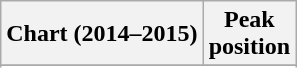<table class="wikitable plainrowheaders sortable" style="text-align:center;">
<tr>
<th scope="col">Chart (2014–2015)</th>
<th scope="col">Peak<br>position</th>
</tr>
<tr>
</tr>
<tr>
</tr>
<tr>
</tr>
</table>
